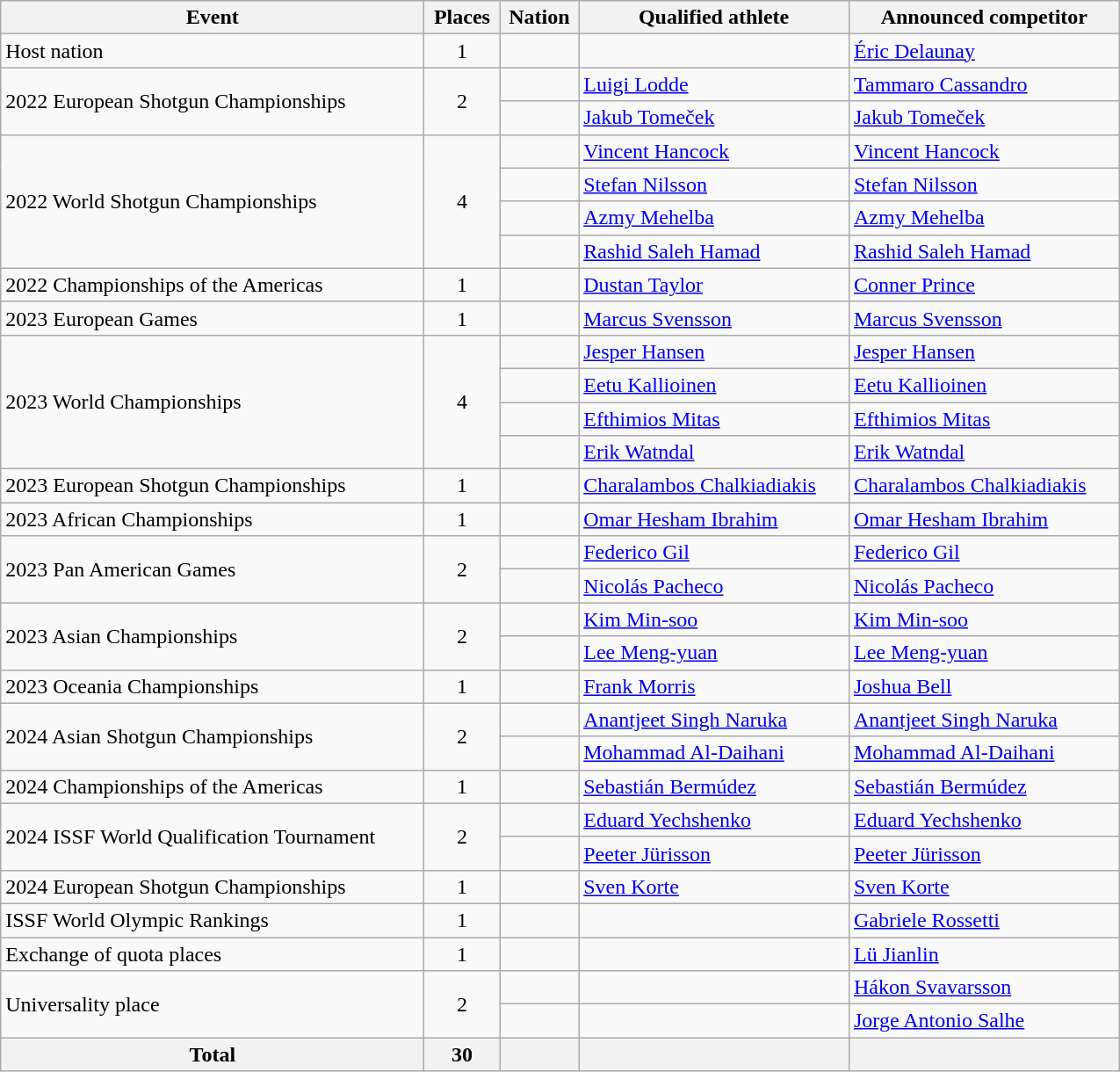<table class=wikitable style="text-align:left" width=850>
<tr>
<th>Event</th>
<th width=50>Places</th>
<th>Nation</th>
<th>Qualified athlete</th>
<th>Announced competitor</th>
</tr>
<tr>
<td>Host nation</td>
<td align=center>1</td>
<td></td>
<td></td>
<td><a href='#'>Éric Delaunay</a></td>
</tr>
<tr>
<td rowspan="2">2022 European Shotgun Championships</td>
<td rowspan=2 align=center>2</td>
<td></td>
<td><a href='#'>Luigi Lodde</a></td>
<td><a href='#'>Tammaro Cassandro</a></td>
</tr>
<tr>
<td></td>
<td><a href='#'>Jakub Tomeček</a></td>
<td><a href='#'>Jakub Tomeček</a></td>
</tr>
<tr>
<td rowspan="4">2022 World Shotgun Championships</td>
<td rowspan=4 align=center>4</td>
<td></td>
<td><a href='#'>Vincent Hancock</a></td>
<td><a href='#'>Vincent Hancock</a></td>
</tr>
<tr>
<td></td>
<td><a href='#'>Stefan Nilsson</a></td>
<td><a href='#'>Stefan Nilsson</a></td>
</tr>
<tr>
<td></td>
<td><a href='#'>Azmy Mehelba</a></td>
<td><a href='#'>Azmy Mehelba</a></td>
</tr>
<tr>
<td></td>
<td><a href='#'>Rashid Saleh Hamad</a></td>
<td><a href='#'>Rashid Saleh Hamad</a></td>
</tr>
<tr>
<td>2022 Championships of the Americas</td>
<td align=center>1</td>
<td></td>
<td><a href='#'>Dustan Taylor</a></td>
<td><a href='#'>Conner Prince</a></td>
</tr>
<tr>
<td>2023 European Games</td>
<td align=center>1</td>
<td></td>
<td><a href='#'>Marcus Svensson</a></td>
<td><a href='#'>Marcus Svensson</a></td>
</tr>
<tr>
<td rowspan="4">2023 World Championships</td>
<td rowspan=4 align=center>4</td>
<td></td>
<td><a href='#'>Jesper Hansen</a></td>
<td><a href='#'>Jesper Hansen</a></td>
</tr>
<tr>
<td></td>
<td><a href='#'>Eetu Kallioinen</a></td>
<td><a href='#'>Eetu Kallioinen</a></td>
</tr>
<tr>
<td></td>
<td><a href='#'>Efthimios Mitas</a></td>
<td><a href='#'>Efthimios Mitas</a></td>
</tr>
<tr>
<td></td>
<td><a href='#'>Erik Watndal</a></td>
<td><a href='#'>Erik Watndal</a></td>
</tr>
<tr>
<td>2023 European Shotgun Championships</td>
<td align=center>1</td>
<td></td>
<td><a href='#'>Charalambos Chalkiadiakis</a></td>
<td><a href='#'>Charalambos Chalkiadiakis</a></td>
</tr>
<tr>
<td>2023 African Championships</td>
<td align=center>1</td>
<td></td>
<td><a href='#'>Omar Hesham Ibrahim</a></td>
<td><a href='#'>Omar Hesham Ibrahim</a></td>
</tr>
<tr>
<td rowspan="2">2023 Pan American Games</td>
<td rowspan=2 align=center>2</td>
<td></td>
<td><a href='#'>Federico Gil</a></td>
<td><a href='#'>Federico Gil</a></td>
</tr>
<tr>
<td></td>
<td><a href='#'>Nicolás Pacheco</a></td>
<td><a href='#'>Nicolás Pacheco</a></td>
</tr>
<tr>
<td rowspan="2">2023 Asian Championships</td>
<td rowspan=2 align=center>2</td>
<td></td>
<td><a href='#'>Kim Min-soo</a></td>
<td><a href='#'>Kim Min-soo</a></td>
</tr>
<tr>
<td></td>
<td><a href='#'>Lee Meng-yuan</a></td>
<td><a href='#'>Lee Meng-yuan</a></td>
</tr>
<tr>
<td>2023 Oceania Championships</td>
<td align=center>1</td>
<td></td>
<td><a href='#'>Frank Morris</a></td>
<td><a href='#'>Joshua Bell</a></td>
</tr>
<tr>
<td rowspan="2">2024 Asian Shotgun Championships</td>
<td rowspan=2 align=center>2</td>
<td></td>
<td><a href='#'>Anantjeet Singh Naruka</a></td>
<td><a href='#'>Anantjeet Singh Naruka</a></td>
</tr>
<tr>
<td></td>
<td><a href='#'>Mohammad Al-Daihani</a></td>
<td><a href='#'>Mohammad Al-Daihani</a></td>
</tr>
<tr>
<td>2024 Championships of the Americas</td>
<td align=center>1</td>
<td></td>
<td><a href='#'>Sebastián Bermúdez</a></td>
<td><a href='#'>Sebastián Bermúdez</a></td>
</tr>
<tr>
<td rowspan="2">2024 ISSF World Qualification Tournament</td>
<td rowspan=2 align=center>2</td>
<td></td>
<td><a href='#'>Eduard Yechshenko</a></td>
<td><a href='#'>Eduard Yechshenko</a></td>
</tr>
<tr>
<td></td>
<td><a href='#'>Peeter Jürisson</a></td>
<td><a href='#'>Peeter Jürisson</a></td>
</tr>
<tr>
<td>2024 European Shotgun Championships</td>
<td align=center>1</td>
<td></td>
<td><a href='#'>Sven Korte</a></td>
<td><a href='#'>Sven Korte</a></td>
</tr>
<tr>
<td>ISSF World Olympic Rankings</td>
<td align=center>1</td>
<td></td>
<td></td>
<td><a href='#'>Gabriele Rossetti</a></td>
</tr>
<tr>
<td>Exchange of quota places</td>
<td align=center>1</td>
<td></td>
<td></td>
<td><a href='#'>Lü Jianlin</a></td>
</tr>
<tr>
<td rowspan=2>Universality place</td>
<td rowspan=2 align=center>2</td>
<td></td>
<td></td>
<td><a href='#'>Hákon Svavarsson</a></td>
</tr>
<tr>
<td></td>
<td></td>
<td><a href='#'>Jorge Antonio Salhe</a></td>
</tr>
<tr>
<th>Total</th>
<th>30</th>
<th></th>
<th></th>
<th></th>
</tr>
</table>
